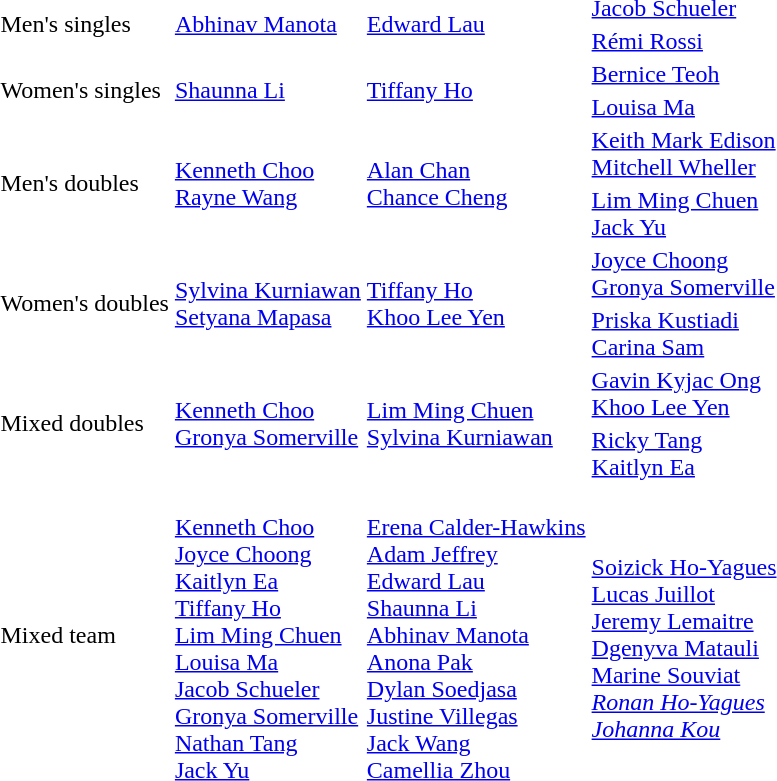<table>
<tr>
<td rowspan="2">Men's singles<br></td>
<td rowspan="2"> <a href='#'>Abhinav Manota</a></td>
<td rowspan="2"> <a href='#'>Edward Lau</a></td>
<td> <a href='#'>Jacob Schueler</a></td>
</tr>
<tr>
<td> <a href='#'>Rémi Rossi</a></td>
</tr>
<tr>
<td rowspan="2">Women's singles<br></td>
<td rowspan="2"> <a href='#'>Shaunna Li</a></td>
<td rowspan="2"> <a href='#'>Tiffany Ho</a></td>
<td> <a href='#'>Bernice Teoh</a></td>
</tr>
<tr>
<td> <a href='#'>Louisa Ma</a></td>
</tr>
<tr>
<td rowspan="2">Men's doubles<br></td>
<td rowspan="2"> <a href='#'>Kenneth Choo</a><br> <a href='#'>Rayne Wang</a></td>
<td rowspan="2"> <a href='#'>Alan Chan</a><br> <a href='#'>Chance Cheng</a></td>
<td> <a href='#'>Keith Mark Edison</a><br> <a href='#'>Mitchell Wheller</a></td>
</tr>
<tr>
<td> <a href='#'>Lim Ming Chuen</a><br> <a href='#'>Jack Yu</a></td>
</tr>
<tr>
<td rowspan="2">Women's doubles<br></td>
<td rowspan="2"> <a href='#'>Sylvina Kurniawan</a><br> <a href='#'>Setyana Mapasa</a></td>
<td rowspan="2"> <a href='#'>Tiffany Ho</a><br> <a href='#'>Khoo Lee Yen</a></td>
<td> <a href='#'>Joyce Choong</a><br> <a href='#'>Gronya Somerville</a></td>
</tr>
<tr>
<td> <a href='#'>Priska Kustiadi</a><br> <a href='#'>Carina Sam</a></td>
</tr>
<tr>
<td rowspan="2">Mixed doubles<br></td>
<td rowspan="2"> <a href='#'>Kenneth Choo</a><br> <a href='#'>Gronya Somerville</a></td>
<td rowspan="2"> <a href='#'>Lim Ming Chuen</a><br> <a href='#'>Sylvina Kurniawan</a></td>
<td> <a href='#'>Gavin Kyjac Ong</a><br> <a href='#'>Khoo Lee Yen</a></td>
</tr>
<tr>
<td> <a href='#'>Ricky Tang</a><br> <a href='#'>Kaitlyn Ea</a></td>
</tr>
<tr>
<td rowspan="2">Mixed team<br></td>
<td align="left"><br><a href='#'>Kenneth Choo</a><br><a href='#'>Joyce Choong</a><br><a href='#'>Kaitlyn Ea</a><br><a href='#'>Tiffany Ho</a><br><a href='#'>Lim Ming Chuen</a><br><a href='#'>Louisa Ma</a><br><a href='#'>Jacob Schueler</a><br><a href='#'>Gronya Somerville</a><br><a href='#'>Nathan Tang</a><br><a href='#'>Jack Yu</a></td>
<td align="left"><br><a href='#'>Erena Calder-Hawkins</a><br><a href='#'>Adam Jeffrey</a><br><a href='#'>Edward Lau</a><br><a href='#'>Shaunna Li</a><br><a href='#'>Abhinav Manota</a><br><a href='#'>Anona Pak</a><br><a href='#'>Dylan Soedjasa</a><br><a href='#'>Justine Villegas</a><br><a href='#'>Jack Wang</a><br><a href='#'>Camellia Zhou</a></td>
<td align="left"><br><a href='#'>Soizick Ho-Yagues</a><br><a href='#'>Lucas Juillot</a><br><a href='#'>Jeremy Lemaitre</a><br><a href='#'>Dgenyva Matauli</a><br><a href='#'>Marine Souviat</a><br><em><a href='#'>Ronan Ho-Yagues</a><br><a href='#'>Johanna Kou</a></em></td>
</tr>
</table>
